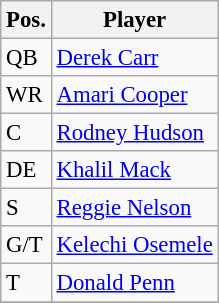<table class="wikitable" style="font-size: 95%; text-align: left;">
<tr>
<th>Pos.</th>
<th>Player</th>
</tr>
<tr>
<td>QB</td>
<td><a href='#'>Derek Carr</a></td>
</tr>
<tr>
<td>WR</td>
<td><a href='#'>Amari Cooper</a></td>
</tr>
<tr>
<td>C</td>
<td><a href='#'>Rodney Hudson</a></td>
</tr>
<tr>
<td>DE</td>
<td><a href='#'>Khalil Mack</a></td>
</tr>
<tr>
<td>S</td>
<td><a href='#'>Reggie Nelson</a></td>
</tr>
<tr>
<td>G/T</td>
<td><a href='#'>Kelechi Osemele</a></td>
</tr>
<tr>
<td>T</td>
<td><a href='#'>Donald Penn</a></td>
</tr>
<tr>
</tr>
</table>
